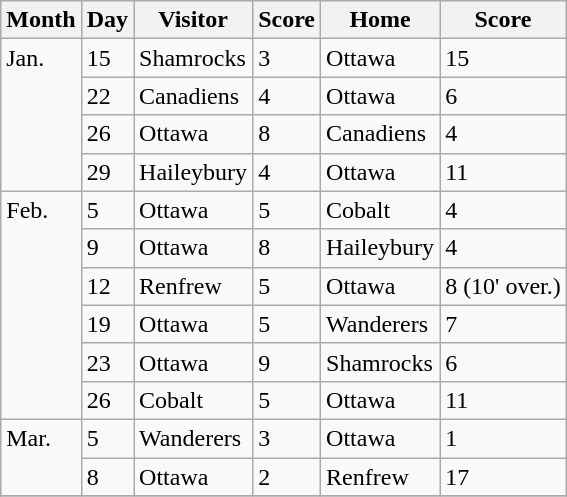<table class="wikitable">
<tr>
<th>Month</th>
<th>Day</th>
<th>Visitor</th>
<th>Score</th>
<th>Home</th>
<th>Score</th>
</tr>
<tr>
<td rowspan=4 valign=top>Jan.</td>
<td>15</td>
<td>Shamrocks</td>
<td>3</td>
<td>Ottawa</td>
<td>15</td>
</tr>
<tr>
<td>22</td>
<td>Canadiens</td>
<td>4</td>
<td>Ottawa</td>
<td>6</td>
</tr>
<tr>
<td>26</td>
<td>Ottawa</td>
<td>8</td>
<td>Canadiens</td>
<td>4</td>
</tr>
<tr>
<td>29</td>
<td>Haileybury</td>
<td>4</td>
<td>Ottawa</td>
<td>11</td>
</tr>
<tr>
<td rowspan=6 valign=top>Feb.</td>
<td>5</td>
<td>Ottawa</td>
<td>5</td>
<td>Cobalt</td>
<td>4</td>
</tr>
<tr>
<td>9</td>
<td>Ottawa</td>
<td>8</td>
<td>Haileybury</td>
<td>4</td>
</tr>
<tr>
<td>12</td>
<td>Renfrew</td>
<td>5</td>
<td>Ottawa</td>
<td>8 (10' over.)</td>
</tr>
<tr>
<td>19</td>
<td>Ottawa</td>
<td>5</td>
<td>Wanderers</td>
<td>7</td>
</tr>
<tr>
<td>23</td>
<td>Ottawa</td>
<td>9</td>
<td>Shamrocks</td>
<td>6</td>
</tr>
<tr>
<td>26</td>
<td>Cobalt</td>
<td>5</td>
<td>Ottawa</td>
<td>11</td>
</tr>
<tr>
<td rowspan=2  valign=top>Mar.</td>
<td>5</td>
<td>Wanderers</td>
<td>3</td>
<td>Ottawa</td>
<td>1</td>
</tr>
<tr>
<td>8</td>
<td>Ottawa</td>
<td>2</td>
<td>Renfrew</td>
<td>17</td>
</tr>
<tr>
</tr>
</table>
